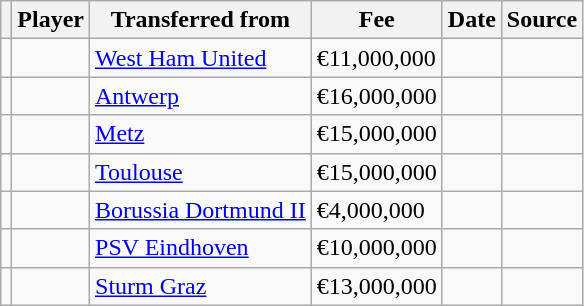<table class="wikitable plainrowheaders sortable">
<tr>
<th></th>
<th scope="col">Player</th>
<th>Transferred from</th>
<th style="width: 80px;">Fee</th>
<th scope="col">Date</th>
<th scope="col">Source</th>
</tr>
<tr>
<td align="center"></td>
<td></td>
<td> <a href='#'>West Ham United</a></td>
<td>€11,000,000</td>
<td></td>
<td></td>
</tr>
<tr>
<td align="center"></td>
<td></td>
<td> <a href='#'>Antwerp</a></td>
<td>€16,000,000</td>
<td></td>
<td></td>
</tr>
<tr>
<td align="center"></td>
<td></td>
<td> <a href='#'>Metz</a></td>
<td>€15,000,000</td>
<td></td>
<td></td>
</tr>
<tr>
<td align="center"></td>
<td></td>
<td> <a href='#'>Toulouse</a></td>
<td>€15,000,000</td>
<td></td>
<td></td>
</tr>
<tr>
<td align="center"></td>
<td></td>
<td> <a href='#'>Borussia Dortmund II</a></td>
<td>€4,000,000</td>
<td></td>
<td></td>
</tr>
<tr>
<td align="center"></td>
<td></td>
<td> <a href='#'>PSV Eindhoven</a></td>
<td>€10,000,000</td>
<td></td>
<td></td>
</tr>
<tr>
<td align="center"></td>
<td></td>
<td> <a href='#'>Sturm Graz</a></td>
<td>€13,000,000</td>
<td></td>
<td></td>
</tr>
</table>
